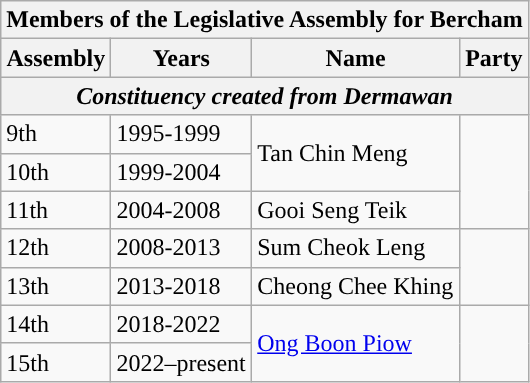<table class="wikitable">
<tr>
<th colspan="4">Members of the Legislative Assembly for Bercham</th>
</tr>
<tr>
<th>Assembly</th>
<th>Years</th>
<th>Name</th>
<th>Party</th>
</tr>
<tr>
<th colspan="4"><em>Constituency created from Dermawan</em></th>
</tr>
<tr>
<td>9th</td>
<td>1995-1999</td>
<td rowspan="2">Tan Chin Meng</td>
<td rowspan="3"></td>
</tr>
<tr>
<td>10th</td>
<td>1999-2004</td>
</tr>
<tr>
<td>11th</td>
<td>2004-2008</td>
<td>Gooi Seng Teik</td>
</tr>
<tr>
<td>12th</td>
<td>2008-2013</td>
<td>Sum Cheok Leng</td>
<td rowspan="2"></td>
</tr>
<tr>
<td>13th</td>
<td>2013-2018</td>
<td>Cheong Chee Khing</td>
</tr>
<tr>
<td>14th</td>
<td>2018-2022</td>
<td rowspan="2"><a href='#'>Ong Boon Piow</a></td>
<td rowspan="2"></td>
</tr>
<tr>
<td>15th</td>
<td>2022–present</td>
</tr>
</table>
